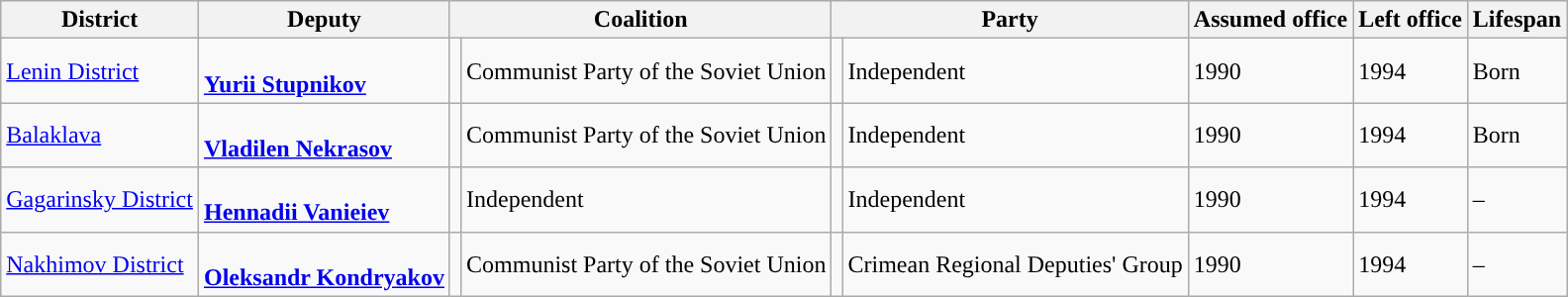<table class="wikitable standard sortable">
<tr>
<th scope="col">District<br></th>
<th scope="col">Deputy</th>
<th scope="col" colspan=2>Coalition</th>
<th scope="col" colspan=2>Party</th>
<th scope="col">Assumed office</th>
<th scope="col">Left office</th>
<th scope="col">Lifespan</th>
</tr>
<tr>
<td><a href='#'>Lenin District</a><br></td>
<td data-sort-value="Stupnikov, Yurii"><br><strong><a href='#'>Yurii Stupnikov</a></strong></td>
<td style="background-color:"></td>
<td>Communist Party of the Soviet Union</td>
<td style="background-color:"></td>
<td>Independent</td>
<td>1990</td>
<td>1994</td>
<td>Born </td>
</tr>
<tr>
<td><a href='#'>Balaklava</a><br></td>
<td data-sort-value="Nekrasov, Vladilen"><br><strong><a href='#'>Vladilen Nekrasov</a></strong></td>
<td style="background-color:"></td>
<td>Communist Party of the Soviet Union</td>
<td style="background-color:"></td>
<td>Independent</td>
<td>1990</td>
<td>1994</td>
<td>Born </td>
</tr>
<tr>
<td><a href='#'>Gagarinsky District</a><br></td>
<td data-sort-value="Vanieiev, Hennadii"><br><strong><a href='#'>Hennadii Vanieiev</a></strong></td>
<td style="background-color:"></td>
<td>Independent</td>
<td style="background-color:"></td>
<td>Independent</td>
<td>1990</td>
<td>1994</td>
<td> – </td>
</tr>
<tr>
<td><a href='#'>Nakhimov District</a><br></td>
<td data-sort-value="Kondryakov, Oleksandr"><br><strong><a href='#'>Oleksandr Kondryakov</a></strong></td>
<td style="background-color:"></td>
<td>Communist Party of the Soviet Union</td>
<td style="background-color:"></td>
<td>Crimean Regional Deputies' Group</td>
<td>1990</td>
<td>1994</td>
<td> – </td>
</tr>
</table>
